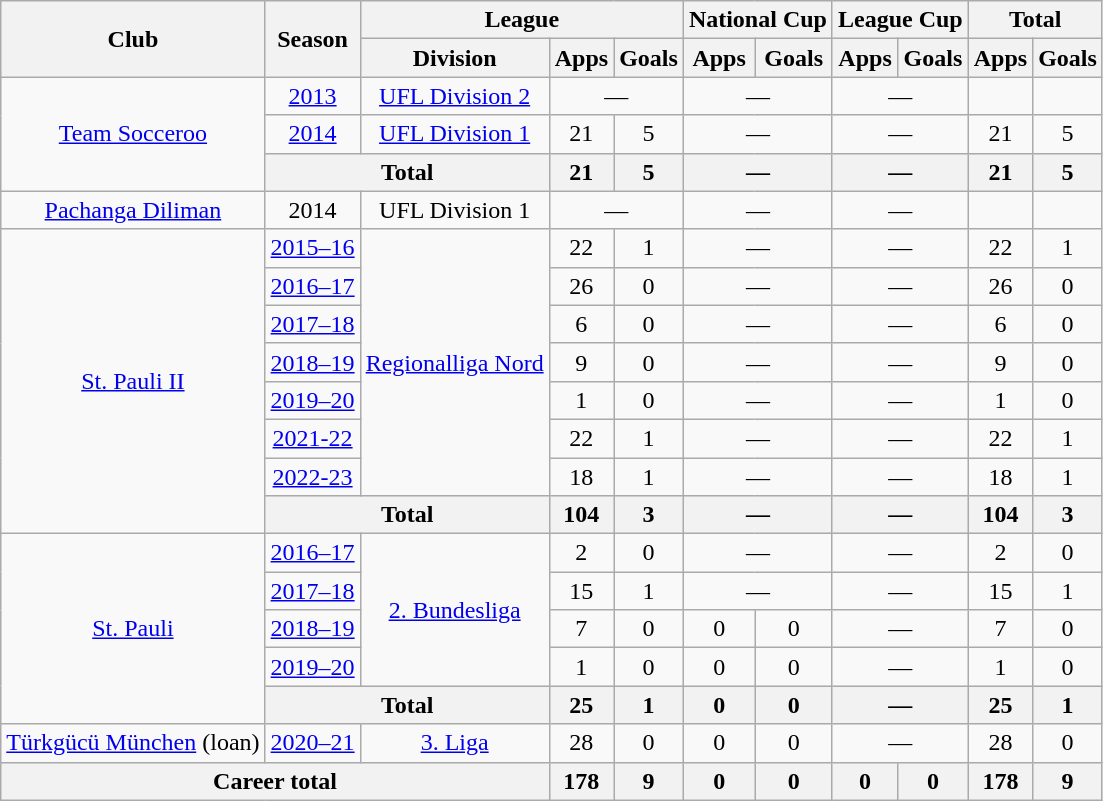<table class="wikitable" style="text-align:center">
<tr>
<th rowspan="2">Club</th>
<th rowspan="2">Season</th>
<th colspan="3">League</th>
<th colspan="2">National Cup</th>
<th colspan="2">League Cup</th>
<th colspan="2">Total</th>
</tr>
<tr>
<th>Division</th>
<th>Apps</th>
<th>Goals</th>
<th>Apps</th>
<th>Goals</th>
<th>Apps</th>
<th>Goals</th>
<th>Apps</th>
<th>Goals</th>
</tr>
<tr>
<td rowspan="3"><a href='#'>Team Socceroo</a></td>
<td><a href='#'>2013</a></td>
<td><a href='#'>UFL Division 2</a></td>
<td colspan="2">—</td>
<td colspan="2">—</td>
<td colspan="2">—</td>
<td></td>
<td></td>
</tr>
<tr>
<td><a href='#'>2014</a></td>
<td><a href='#'>UFL Division 1</a></td>
<td>21</td>
<td>5</td>
<td colspan="2">—</td>
<td colspan="2">—</td>
<td>21</td>
<td>5</td>
</tr>
<tr>
<th colspan="2">Total</th>
<th>21</th>
<th>5</th>
<th colspan="2">—</th>
<th colspan="2">—</th>
<th>21</th>
<th>5</th>
</tr>
<tr>
<td><a href='#'>Pachanga Diliman</a></td>
<td>2014</td>
<td>UFL Division 1</td>
<td colspan="2">—</td>
<td colspan="2">—</td>
<td colspan="2">—</td>
<td></td>
<td></td>
</tr>
<tr>
<td rowspan="8"><a href='#'>St. Pauli II</a></td>
<td><a href='#'>2015–16</a></td>
<td rowspan="7"><a href='#'>Regionalliga Nord</a></td>
<td>22</td>
<td>1</td>
<td colspan="2">—</td>
<td colspan="2">—</td>
<td>22</td>
<td>1</td>
</tr>
<tr>
<td><a href='#'>2016–17</a></td>
<td>26</td>
<td>0</td>
<td colspan="2">—</td>
<td colspan="2">—</td>
<td>26</td>
<td>0</td>
</tr>
<tr>
<td><a href='#'>2017–18</a></td>
<td>6</td>
<td>0</td>
<td colspan="2">—</td>
<td colspan="2">—</td>
<td>6</td>
<td>0</td>
</tr>
<tr>
<td><a href='#'>2018–19</a></td>
<td>9</td>
<td>0</td>
<td colspan="2">—</td>
<td colspan="2">—</td>
<td>9</td>
<td>0</td>
</tr>
<tr>
<td><a href='#'>2019–20</a></td>
<td>1</td>
<td>0</td>
<td colspan="2">—</td>
<td colspan="2">—</td>
<td>1</td>
<td>0</td>
</tr>
<tr>
<td><a href='#'>2021-22</a></td>
<td>22</td>
<td>1</td>
<td colspan="2">—</td>
<td colspan="2">—</td>
<td>22</td>
<td>1</td>
</tr>
<tr>
<td><a href='#'>2022-23</a></td>
<td>18</td>
<td>1</td>
<td colspan="2">—</td>
<td colspan="2">—</td>
<td>18</td>
<td>1</td>
</tr>
<tr>
<th colspan="2">Total</th>
<th>104</th>
<th>3</th>
<th colspan="2">—</th>
<th colspan="2">—</th>
<th>104</th>
<th>3</th>
</tr>
<tr>
<td rowspan="5"><a href='#'>St. Pauli</a></td>
<td><a href='#'>2016–17</a></td>
<td rowspan="4"><a href='#'>2. Bundesliga</a></td>
<td>2</td>
<td>0</td>
<td colspan="2">—</td>
<td colspan="2">—</td>
<td>2</td>
<td>0</td>
</tr>
<tr>
<td><a href='#'>2017–18</a></td>
<td>15</td>
<td>1</td>
<td colspan="2">—</td>
<td colspan="2">—</td>
<td>15</td>
<td>1</td>
</tr>
<tr>
<td><a href='#'>2018–19</a></td>
<td>7</td>
<td>0</td>
<td>0</td>
<td>0</td>
<td colspan="2">—</td>
<td>7</td>
<td>0</td>
</tr>
<tr>
<td><a href='#'>2019–20</a></td>
<td>1</td>
<td>0</td>
<td>0</td>
<td>0</td>
<td colspan="2">—</td>
<td>1</td>
<td>0</td>
</tr>
<tr>
<th colspan="2">Total</th>
<th>25</th>
<th>1</th>
<th>0</th>
<th>0</th>
<th colspan="2">—</th>
<th>25</th>
<th>1</th>
</tr>
<tr>
<td><a href='#'>Türkgücü München</a> (loan)</td>
<td><a href='#'>2020–21</a></td>
<td><a href='#'>3. Liga</a></td>
<td>28</td>
<td>0</td>
<td>0</td>
<td>0</td>
<td colspan="2">—</td>
<td>28</td>
<td>0</td>
</tr>
<tr>
<th colspan="3">Career total</th>
<th>178</th>
<th>9</th>
<th>0</th>
<th>0</th>
<th>0</th>
<th>0</th>
<th>178</th>
<th>9</th>
</tr>
</table>
